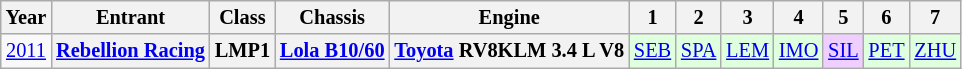<table class="wikitable" style="text-align:center; font-size:85%">
<tr>
<th>Year</th>
<th>Entrant</th>
<th>Class</th>
<th>Chassis</th>
<th>Engine</th>
<th>1</th>
<th>2</th>
<th>3</th>
<th>4</th>
<th>5</th>
<th>6</th>
<th>7</th>
</tr>
<tr>
<td><a href='#'>2011</a></td>
<th nowrap><a href='#'>Rebellion Racing</a></th>
<th>LMP1</th>
<th nowrap><a href='#'>Lola B10/60</a></th>
<th nowrap><a href='#'>Toyota</a> RV8KLM 3.4 L V8</th>
<td style="background:#DFFFDF;"><a href='#'>SEB</a><br></td>
<td style="background:#DFFFDF;"><a href='#'>SPA</a><br></td>
<td style="background:#DFFFDF;"><a href='#'>LEM</a><br></td>
<td style="background:#DFFFDF;"><a href='#'>IMO</a><br></td>
<td style="background:#EFCFFF;"><a href='#'>SIL</a><br></td>
<td style="background:#DFFFDF;"><a href='#'>PET</a><br></td>
<td style="background:#DFFFDF;"><a href='#'>ZHU</a><br></td>
</tr>
</table>
